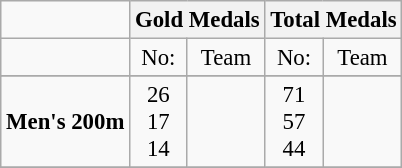<table class="wikitable" style="text-align: center; font-size:95%;">
<tr>
<td></td>
<th colspan=2>Gold Medals</th>
<th colspan=2>Total Medals</th>
</tr>
<tr>
<td></td>
<td>No:</td>
<td>Team</td>
<td>No:</td>
<td>Team</td>
</tr>
<tr>
</tr>
<tr>
<td><strong>Men's 200m</strong></td>
<td>26 <br> 17 <br> 14</td>
<td align="left"> <br>  <br> </td>
<td>71 <br> 57 <br> 44</td>
<td align="left"> <br>  <br> </td>
</tr>
<tr>
</tr>
</table>
